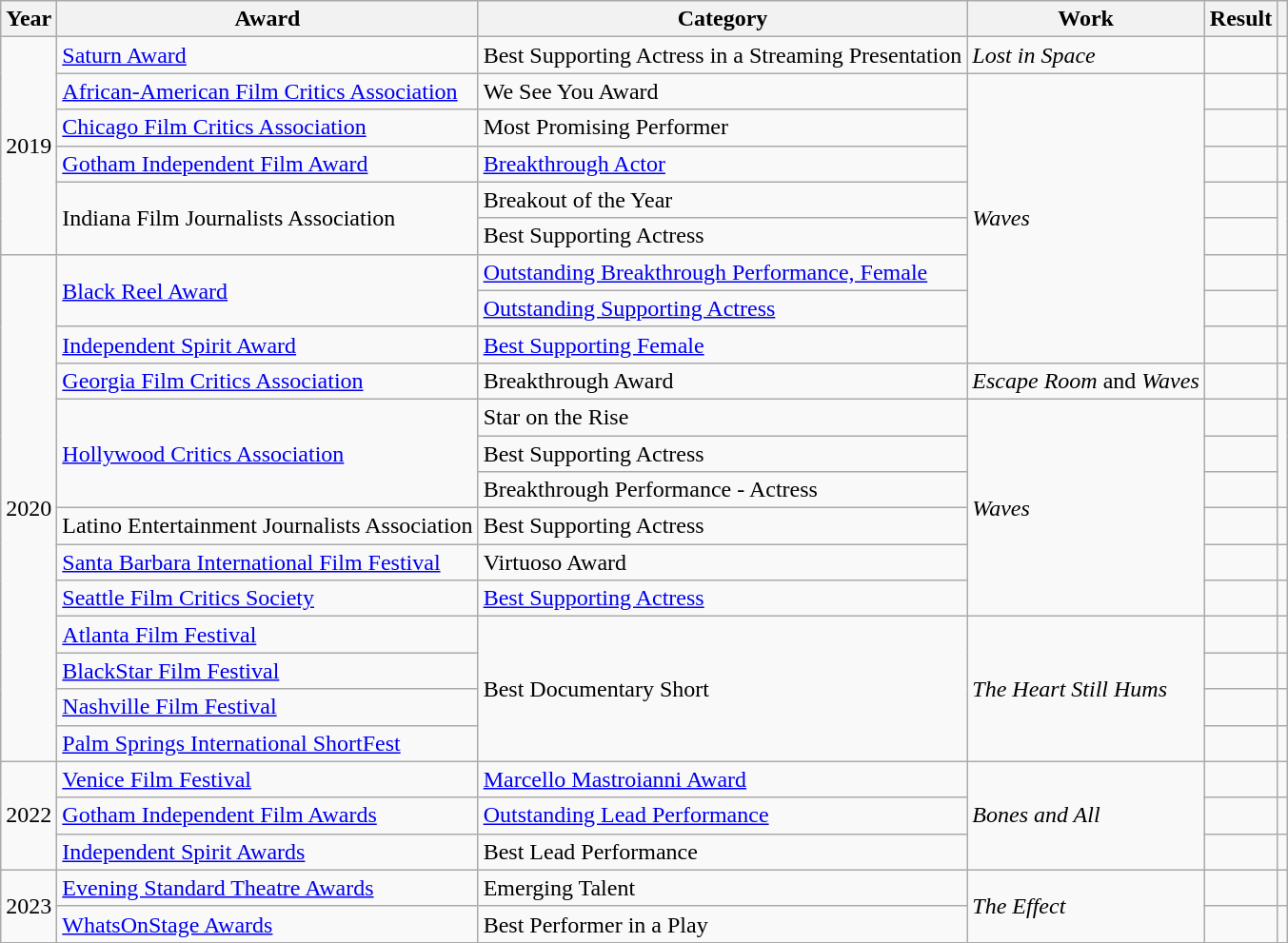<table class="wikitable sortable">
<tr>
<th>Year</th>
<th>Award</th>
<th>Category</th>
<th>Work</th>
<th>Result</th>
<th class="unsortable"></th>
</tr>
<tr>
<td rowspan="6">2019</td>
<td><a href='#'>Saturn Award</a></td>
<td>Best Supporting Actress in a Streaming Presentation</td>
<td><em>Lost in Space</em></td>
<td></td>
<td style="text-align:center;"></td>
</tr>
<tr>
<td><a href='#'>African-American Film Critics Association</a></td>
<td>We See You Award</td>
<td rowspan="8"><em>Waves</em></td>
<td></td>
<td style="text-align:center;"></td>
</tr>
<tr>
<td><a href='#'>Chicago Film Critics Association</a></td>
<td>Most Promising Performer</td>
<td></td>
<td style="text-align:center;"></td>
</tr>
<tr>
<td><a href='#'>Gotham Independent Film Award</a></td>
<td><a href='#'>Breakthrough Actor</a></td>
<td></td>
<td style="text-align:center;"></td>
</tr>
<tr>
<td rowspan="2">Indiana Film Journalists Association</td>
<td>Breakout of the Year</td>
<td></td>
<td style="text-align:center;" rowspan="2"></td>
</tr>
<tr>
<td>Best Supporting Actress</td>
<td></td>
</tr>
<tr>
<td rowspan="14">2020</td>
<td rowspan="2"><a href='#'>Black Reel Award</a></td>
<td><a href='#'>Outstanding Breakthrough Performance, Female</a></td>
<td></td>
<td style="text-align:center;" rowspan="2"></td>
</tr>
<tr>
<td><a href='#'>Outstanding Supporting Actress</a></td>
<td></td>
</tr>
<tr>
<td><a href='#'>Independent Spirit Award</a></td>
<td><a href='#'>Best Supporting Female</a></td>
<td></td>
<td style="text-align:center;"></td>
</tr>
<tr>
<td><a href='#'>Georgia Film Critics Association</a></td>
<td>Breakthrough Award</td>
<td><em>Escape Room</em> and <em>Waves</em></td>
<td></td>
<td style="text-align:center;"></td>
</tr>
<tr>
<td rowspan="3"><a href='#'>Hollywood Critics Association</a></td>
<td>Star on the Rise</td>
<td rowspan="6"><em>Waves</em></td>
<td></td>
<td style="text-align:center;" rowspan="3"></td>
</tr>
<tr>
<td>Best Supporting Actress</td>
<td></td>
</tr>
<tr>
<td>Breakthrough Performance - Actress</td>
<td></td>
</tr>
<tr>
<td>Latino Entertainment Journalists Association</td>
<td>Best Supporting Actress</td>
<td></td>
<td style="text-align:center;"></td>
</tr>
<tr>
<td><a href='#'>Santa Barbara International Film Festival</a></td>
<td>Virtuoso Award</td>
<td></td>
<td style="text-align:center;"></td>
</tr>
<tr>
<td><a href='#'>Seattle Film Critics Society</a></td>
<td><a href='#'>Best Supporting Actress</a></td>
<td></td>
<td style="text-align:center;"></td>
</tr>
<tr>
<td><a href='#'>Atlanta Film Festival</a></td>
<td rowspan="4">Best Documentary Short</td>
<td rowspan="4"><em>The Heart Still Hums</em></td>
<td></td>
<td style="text-align:center;"></td>
</tr>
<tr>
<td><a href='#'>BlackStar Film Festival</a></td>
<td></td>
<td style="text-align:center;"></td>
</tr>
<tr>
<td><a href='#'>Nashville Film Festival</a></td>
<td></td>
<td style="text-align:center;"></td>
</tr>
<tr>
<td><a href='#'>Palm Springs International ShortFest</a></td>
<td></td>
<td style="text-align:center;"></td>
</tr>
<tr>
<td rowspan="3">2022</td>
<td><a href='#'>Venice Film Festival</a></td>
<td><a href='#'>Marcello Mastroianni Award</a></td>
<td rowspan="3"><em>Bones and All</em></td>
<td></td>
<td style="text-align:center;"></td>
</tr>
<tr>
<td><a href='#'>Gotham Independent Film Awards</a></td>
<td><a href='#'>Outstanding Lead Performance</a></td>
<td></td>
<td style="text-align:center;"></td>
</tr>
<tr>
<td><a href='#'>Independent Spirit Awards</a></td>
<td>Best Lead Performance</td>
<td></td>
<td style="text-align:center;"></td>
</tr>
<tr>
<td rowspan="2">2023</td>
<td><a href='#'>Evening Standard Theatre Awards</a></td>
<td>Emerging Talent</td>
<td rowspan="2"><em>The Effect</em></td>
<td></td>
<td></td>
</tr>
<tr>
<td><a href='#'>WhatsOnStage Awards</a></td>
<td>Best Performer in a Play</td>
<td></td>
<td></td>
</tr>
</table>
